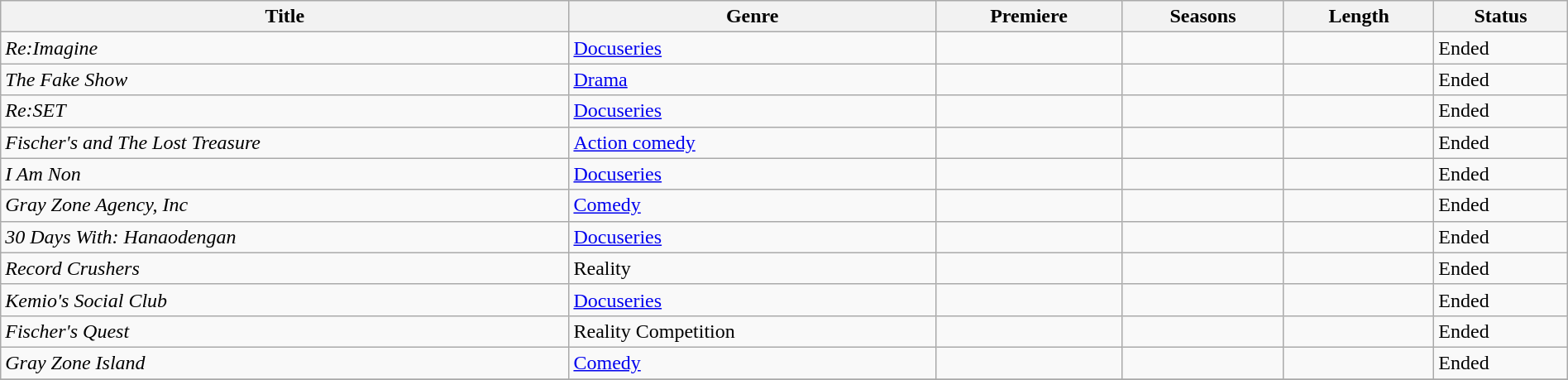<table class="wikitable sortable" style="width:100%">
<tr>
<th>Title</th>
<th>Genre</th>
<th>Premiere</th>
<th>Seasons</th>
<th>Length</th>
<th>Status</th>
</tr>
<tr>
<td><em>Re:Imagine</em></td>
<td><a href='#'>Docuseries</a></td>
<td></td>
<td></td>
<td></td>
<td>Ended</td>
</tr>
<tr>
<td><em>The Fake Show</em></td>
<td><a href='#'>Drama</a></td>
<td></td>
<td></td>
<td></td>
<td>Ended</td>
</tr>
<tr>
<td><em>Re:SET</em></td>
<td><a href='#'>Docuseries</a></td>
<td></td>
<td></td>
<td></td>
<td>Ended</td>
</tr>
<tr>
<td><em>Fischer's and The Lost Treasure</em></td>
<td><a href='#'>Action comedy</a></td>
<td></td>
<td></td>
<td></td>
<td>Ended</td>
</tr>
<tr>
<td><em>I Am Non</em></td>
<td><a href='#'>Docuseries</a></td>
<td></td>
<td></td>
<td></td>
<td>Ended</td>
</tr>
<tr>
<td><em>Gray Zone Agency, Inc</em></td>
<td><a href='#'>Comedy</a></td>
<td></td>
<td></td>
<td></td>
<td>Ended</td>
</tr>
<tr>
<td><em>30 Days With: Hanaodengan</em></td>
<td><a href='#'>Docuseries</a></td>
<td></td>
<td></td>
<td></td>
<td>Ended</td>
</tr>
<tr>
<td><em>Record Crushers</em></td>
<td>Reality</td>
<td></td>
<td></td>
<td></td>
<td>Ended</td>
</tr>
<tr>
<td><em>Kemio's Social Club</em></td>
<td><a href='#'>Docuseries</a></td>
<td></td>
<td></td>
<td></td>
<td>Ended</td>
</tr>
<tr>
<td><em>Fischer's Quest</em></td>
<td>Reality Competition</td>
<td></td>
<td></td>
<td></td>
<td>Ended</td>
</tr>
<tr>
<td><em>Gray Zone Island</em></td>
<td><a href='#'>Comedy</a></td>
<td></td>
<td></td>
<td></td>
<td>Ended</td>
</tr>
<tr>
</tr>
</table>
